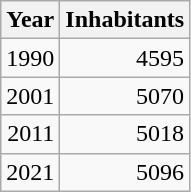<table cellspacing="0" cellpadding="0">
<tr>
<td valign="top"><br><table class="wikitable sortable zebra hintergrundfarbe5">
<tr>
<th>Year</th>
<th>Inhabitants</th>
</tr>
<tr align="right">
<td>1990</td>
<td>4595</td>
</tr>
<tr align="right">
<td>2001</td>
<td>5070</td>
</tr>
<tr align="right">
<td>2011</td>
<td>5018</td>
</tr>
<tr align="right">
<td>2021</td>
<td>5096</td>
</tr>
</table>
</td>
</tr>
</table>
